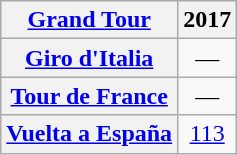<table class="wikitable plainrowheaders">
<tr>
<th scope="col"><a href='#'>Grand Tour</a></th>
<th scope="col">2017</th>
</tr>
<tr style="text-align:center;">
<th scope="row"> <a href='#'>Giro d'Italia</a></th>
<td>—</td>
</tr>
<tr style="text-align:center;">
<th scope="row"> <a href='#'>Tour de France</a></th>
<td>—</td>
</tr>
<tr style="text-align:center;">
<th scope="row"> <a href='#'>Vuelta a España</a></th>
<td><a href='#'>113</a></td>
</tr>
</table>
